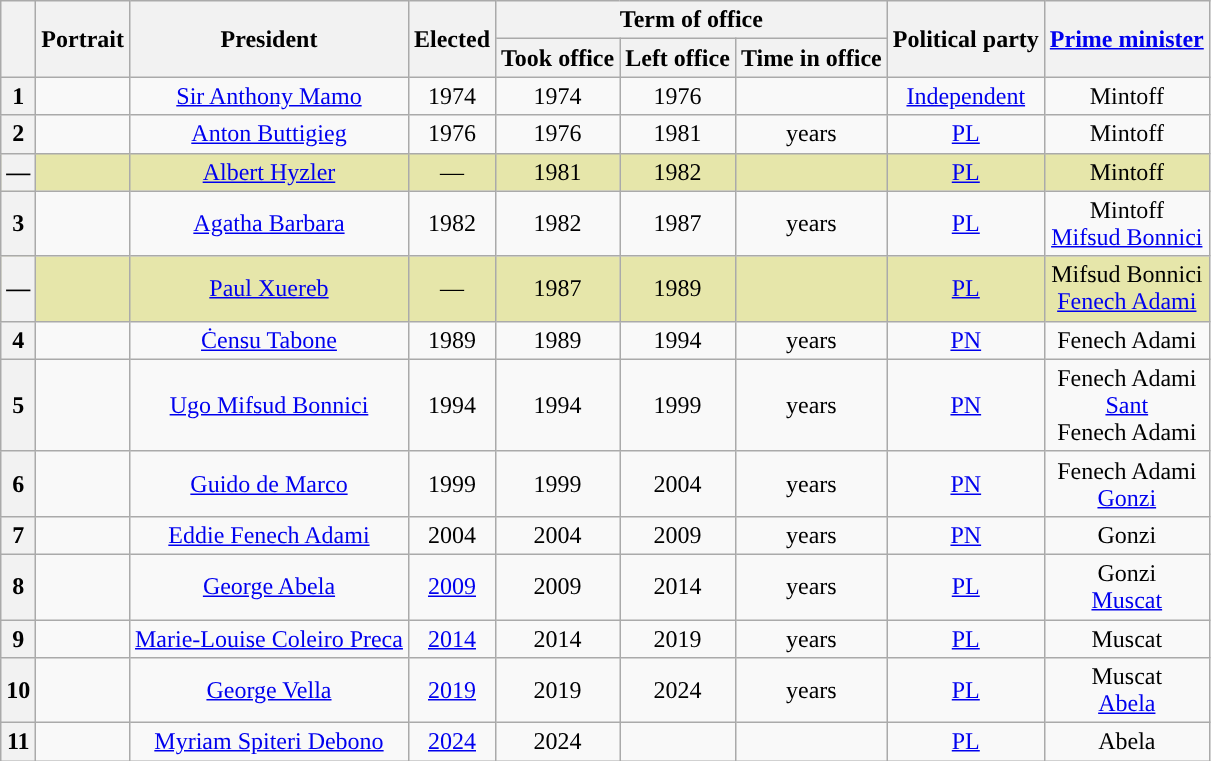<table class="wikitable" style="text-align:center">
<tr>
<th rowspan="2"></th>
<th rowspan="2">Portrait</th>
<th rowspan="2">President<br></th>
<th rowspan="2">Elected</th>
<th colspan="3">Term of office</th>
<th rowspan="2">Political party</th>
<th rowspan="2"><a href='#'>Prime minister</a></th>
</tr>
<tr>
<th>Took office</th>
<th>Left office</th>
<th>Time in office</th>
</tr>
<tr>
<th style="background:">1</th>
<td></td>
<td><a href='#'>Sir Anthony Mamo</a><br></td>
<td>1974</td>
<td> 1974</td>
<td> 1976</td>
<td></td>
<td><a href='#'>Independent</a></td>
<td>Mintoff</td>
</tr>
<tr>
<th style="background:">2</th>
<td></td>
<td><a href='#'>Anton Buttigieg</a><br></td>
<td>1976</td>
<td> 1976</td>
<td> 1981</td>
<td> years</td>
<td><a href='#'>PL</a></td>
<td>Mintoff</td>
</tr>
<tr style="background:#e6e6aa;">
<th style="background:">—</th>
<td></td>
<td><a href='#'>Albert Hyzler</a><br></td>
<td>—</td>
<td> 1981</td>
<td> 1982</td>
<td></td>
<td><a href='#'>PL</a></td>
<td>Mintoff</td>
</tr>
<tr>
<th style="background:">3</th>
<td></td>
<td><a href='#'>Agatha Barbara</a><br></td>
<td>1982</td>
<td> 1982</td>
<td> 1987</td>
<td> years</td>
<td><a href='#'>PL</a></td>
<td>Mintoff<br><a href='#'>Mifsud Bonnici</a></td>
</tr>
<tr style="background:#e6e6aa;">
<th style="background:">—</th>
<td></td>
<td><a href='#'>Paul Xuereb</a><br></td>
<td>—</td>
<td> 1987</td>
<td> 1989</td>
<td></td>
<td><a href='#'>PL</a></td>
<td>Mifsud Bonnici<br><a href='#'>Fenech Adami</a></td>
</tr>
<tr>
<th style="background:">4</th>
<td></td>
<td><a href='#'>Ċensu Tabone</a><br></td>
<td>1989</td>
<td> 1989</td>
<td> 1994</td>
<td> years</td>
<td><a href='#'>PN</a></td>
<td>Fenech Adami</td>
</tr>
<tr>
<th style="background:">5</th>
<td></td>
<td><a href='#'>Ugo Mifsud Bonnici</a><br></td>
<td>1994</td>
<td> 1994</td>
<td> 1999</td>
<td> years</td>
<td><a href='#'>PN</a></td>
<td>Fenech Adami<br><a href='#'>Sant</a><br>Fenech Adami</td>
</tr>
<tr>
<th style="background:">6</th>
<td></td>
<td><a href='#'>Guido de Marco</a><br></td>
<td>1999</td>
<td> 1999</td>
<td> 2004</td>
<td> years</td>
<td><a href='#'>PN</a></td>
<td>Fenech Adami<br><a href='#'>Gonzi</a></td>
</tr>
<tr>
<th style="background:">7</th>
<td></td>
<td><a href='#'>Eddie Fenech Adami</a><br></td>
<td>2004</td>
<td> 2004</td>
<td> 2009</td>
<td> years</td>
<td><a href='#'>PN</a></td>
<td>Gonzi</td>
</tr>
<tr>
<th style="background:">8</th>
<td></td>
<td><a href='#'>George Abela</a><br></td>
<td><a href='#'>2009</a></td>
<td> 2009</td>
<td> 2014</td>
<td> years</td>
<td><a href='#'>PL</a></td>
<td>Gonzi<br><a href='#'>Muscat</a></td>
</tr>
<tr>
<th style="background:">9</th>
<td></td>
<td><a href='#'>Marie-Louise Coleiro Preca</a><br></td>
<td><a href='#'>2014</a></td>
<td> 2014</td>
<td> 2019</td>
<td> years</td>
<td><a href='#'>PL</a></td>
<td>Muscat</td>
</tr>
<tr>
<th style="background:">10</th>
<td></td>
<td><a href='#'>George Vella</a><br></td>
<td><a href='#'>2019</a></td>
<td> 2019</td>
<td> 2024</td>
<td> years</td>
<td><a href='#'>PL</a></td>
<td>Muscat<br><a href='#'>Abela</a></td>
</tr>
<tr>
<th style="background:">11</th>
<td></td>
<td><a href='#'>Myriam Spiteri Debono</a><br></td>
<td><a href='#'>2024</a></td>
<td> 2024</td>
<td></td>
<td></td>
<td><a href='#'>PL</a></td>
<td>Abela</td>
</tr>
</table>
